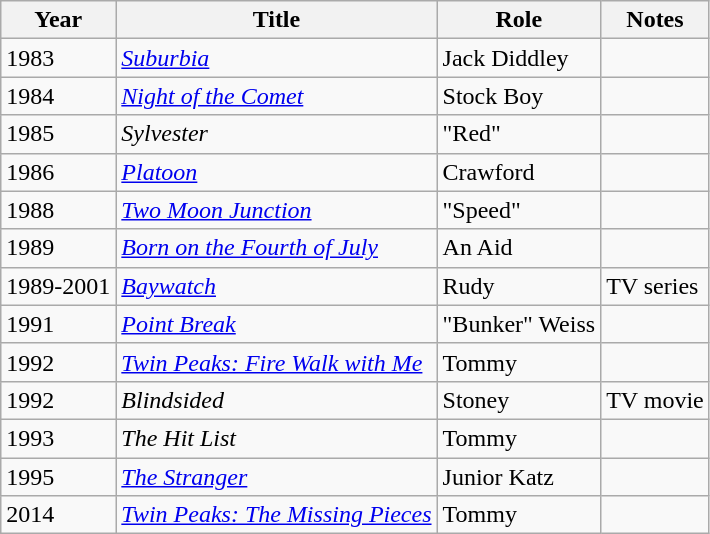<table class="wikitable">
<tr>
<th>Year</th>
<th>Title</th>
<th>Role</th>
<th>Notes</th>
</tr>
<tr>
<td>1983</td>
<td><em><a href='#'>Suburbia</a></em></td>
<td>Jack Diddley</td>
<td></td>
</tr>
<tr>
<td>1984</td>
<td><em><a href='#'>Night of the Comet</a></em></td>
<td>Stock Boy</td>
<td></td>
</tr>
<tr>
<td>1985</td>
<td><em>Sylvester</em></td>
<td>"Red"</td>
<td></td>
</tr>
<tr>
<td>1986</td>
<td><em><a href='#'>Platoon</a></em></td>
<td>Crawford</td>
<td></td>
</tr>
<tr>
<td>1988</td>
<td><em><a href='#'>Two Moon Junction</a></em></td>
<td>"Speed"</td>
<td></td>
</tr>
<tr>
<td>1989</td>
<td><em><a href='#'>Born on the Fourth of July</a></em></td>
<td>An Aid</td>
<td></td>
</tr>
<tr>
<td>1989-2001</td>
<td><em><a href='#'>Baywatch</a></em></td>
<td>Rudy</td>
<td>TV series</td>
</tr>
<tr>
<td>1991</td>
<td><em><a href='#'>Point Break</a></em></td>
<td>"Bunker" Weiss</td>
<td></td>
</tr>
<tr>
<td>1992</td>
<td><em><a href='#'>Twin Peaks: Fire Walk with Me</a></em></td>
<td>Tommy</td>
<td></td>
</tr>
<tr>
<td>1992</td>
<td><em>Blindsided</em></td>
<td>Stoney</td>
<td>TV movie</td>
</tr>
<tr>
<td>1993</td>
<td><em>The Hit List</em></td>
<td>Tommy</td>
<td></td>
</tr>
<tr>
<td>1995</td>
<td><em><a href='#'>The Stranger</a></em></td>
<td>Junior Katz</td>
<td></td>
</tr>
<tr>
<td>2014</td>
<td><em><a href='#'>Twin Peaks: The Missing Pieces</a></em></td>
<td>Tommy</td>
<td></td>
</tr>
</table>
